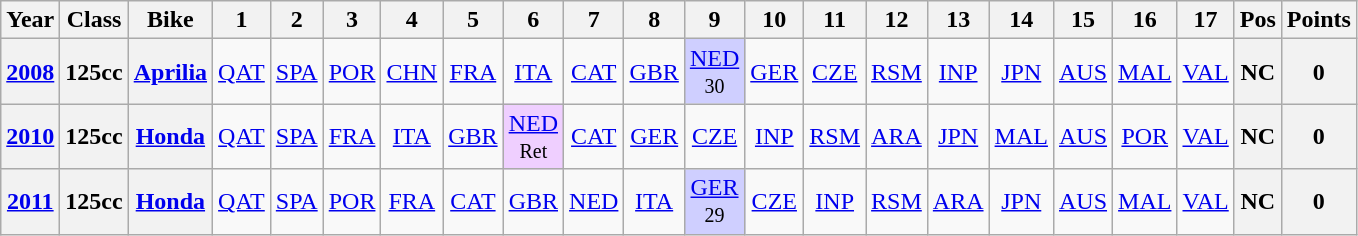<table class="wikitable" style="text-align:center">
<tr>
<th>Year</th>
<th>Class</th>
<th>Bike</th>
<th>1</th>
<th>2</th>
<th>3</th>
<th>4</th>
<th>5</th>
<th>6</th>
<th>7</th>
<th>8</th>
<th>9</th>
<th>10</th>
<th>11</th>
<th>12</th>
<th>13</th>
<th>14</th>
<th>15</th>
<th>16</th>
<th>17</th>
<th>Pos</th>
<th>Points</th>
</tr>
<tr>
<th align="left"><a href='#'>2008</a></th>
<th align="left">125cc</th>
<th align="left"><a href='#'>Aprilia</a></th>
<td><a href='#'>QAT</a></td>
<td><a href='#'>SPA</a></td>
<td><a href='#'>POR</a></td>
<td><a href='#'>CHN</a></td>
<td><a href='#'>FRA</a></td>
<td><a href='#'>ITA</a></td>
<td><a href='#'>CAT</a></td>
<td><a href='#'>GBR</a></td>
<td style="background:#cfcfff;"><a href='#'>NED</a><br><small>30</small></td>
<td><a href='#'>GER</a></td>
<td><a href='#'>CZE</a></td>
<td><a href='#'>RSM</a></td>
<td><a href='#'>INP</a></td>
<td><a href='#'>JPN</a></td>
<td><a href='#'>AUS</a></td>
<td><a href='#'>MAL</a></td>
<td><a href='#'>VAL</a></td>
<th>NC</th>
<th>0</th>
</tr>
<tr>
<th align="left"><a href='#'>2010</a></th>
<th align="left">125cc</th>
<th align="left"><a href='#'>Honda</a></th>
<td><a href='#'>QAT</a></td>
<td><a href='#'>SPA</a></td>
<td><a href='#'>FRA</a></td>
<td><a href='#'>ITA</a></td>
<td><a href='#'>GBR</a></td>
<td style="background:#EFCFFF;"><a href='#'>NED</a><br><small>Ret</small></td>
<td><a href='#'>CAT</a></td>
<td><a href='#'>GER</a></td>
<td><a href='#'>CZE</a></td>
<td><a href='#'>INP</a></td>
<td><a href='#'>RSM</a></td>
<td><a href='#'>ARA</a></td>
<td><a href='#'>JPN</a></td>
<td><a href='#'>MAL</a></td>
<td><a href='#'>AUS</a></td>
<td><a href='#'>POR</a></td>
<td><a href='#'>VAL</a></td>
<th>NC</th>
<th>0</th>
</tr>
<tr>
<th align="left"><a href='#'>2011</a></th>
<th align="left">125cc</th>
<th align="left"><a href='#'>Honda</a></th>
<td><a href='#'>QAT</a></td>
<td><a href='#'>SPA</a></td>
<td><a href='#'>POR</a></td>
<td><a href='#'>FRA</a></td>
<td><a href='#'>CAT</a></td>
<td><a href='#'>GBR</a></td>
<td><a href='#'>NED</a></td>
<td><a href='#'>ITA</a></td>
<td style="background:#cfcfff;"><a href='#'>GER</a><br><small>29</small></td>
<td><a href='#'>CZE</a></td>
<td><a href='#'>INP</a></td>
<td><a href='#'>RSM</a></td>
<td><a href='#'>ARA</a></td>
<td><a href='#'>JPN</a></td>
<td><a href='#'>AUS</a></td>
<td><a href='#'>MAL</a></td>
<td><a href='#'>VAL</a></td>
<th>NC</th>
<th>0</th>
</tr>
</table>
